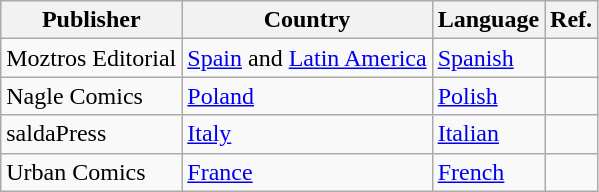<table class="wikitable">
<tr>
<th>Publisher</th>
<th>Country</th>
<th>Language</th>
<th>Ref.</th>
</tr>
<tr>
<td>Moztros Editorial</td>
<td><a href='#'>Spain</a> and <a href='#'>Latin America</a></td>
<td><a href='#'>Spanish</a></td>
<td></td>
</tr>
<tr>
<td>Nagle Comics</td>
<td><a href='#'>Poland</a></td>
<td><a href='#'>Polish</a></td>
<td></td>
</tr>
<tr>
<td>saldaPress</td>
<td><a href='#'>Italy</a></td>
<td><a href='#'>Italian</a></td>
<td></td>
</tr>
<tr>
<td>Urban Comics</td>
<td><a href='#'>France</a></td>
<td><a href='#'>French</a></td>
<td></td>
</tr>
</table>
